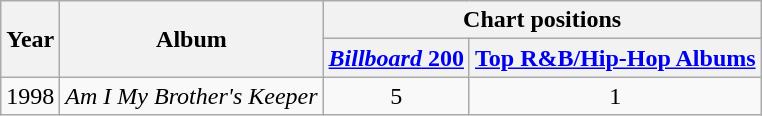<table class="wikitable">
<tr>
<th rowspan="2">Year</th>
<th rowspan="2">Album</th>
<th colspan="2">Chart positions</th>
</tr>
<tr>
<th><a href='#'><em>Billboard</em> 200</a></th>
<th><a href='#'>Top R&B/Hip-Hop Albums</a></th>
</tr>
<tr>
<td>1998</td>
<td><em>Am I My Brother's Keeper</em></td>
<td style="text-align:center;">5</td>
<td style="text-align:center;">1</td>
</tr>
</table>
